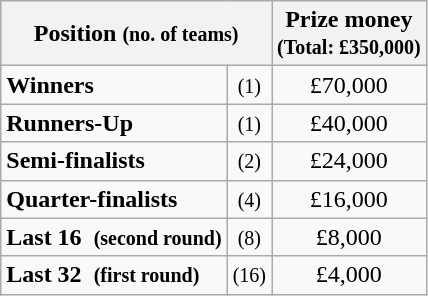<table class="wikitable">
<tr>
<th colspan=2>Position <small>(no. of teams)</small></th>
<th>Prize money<br><small>(Total: £350,000)</small></th>
</tr>
<tr>
<td><strong>Winners</strong></td>
<td align=center><small>(1)</small></td>
<td align=center>£70,000</td>
</tr>
<tr>
<td><strong>Runners-Up</strong></td>
<td align=center><small>(1)</small></td>
<td align=center>£40,000</td>
</tr>
<tr>
<td><strong>Semi-finalists</strong></td>
<td align=center><small>(2)</small></td>
<td align=center>£24,000</td>
</tr>
<tr>
<td><strong>Quarter-finalists</strong></td>
<td align=center><small>(4)</small></td>
<td align=center>£16,000</td>
</tr>
<tr>
<td><strong>Last 16  <small>(second round)</small></strong></td>
<td align=center><small>(8)</small></td>
<td align=center>£8,000</td>
</tr>
<tr>
<td><strong>Last 32  <small>(first round)</small></strong></td>
<td align=center><small>(16)</small></td>
<td align=center>£4,000</td>
</tr>
</table>
